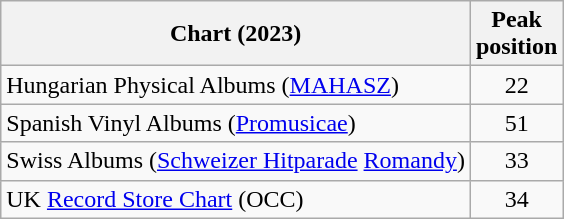<table class="wikitable sortable plainrowheaders" style="text-align:center">
<tr>
<th scope="col">Chart (2023)</th>
<th scope="col">Peak<br>position</th>
</tr>
<tr>
<td align="left">Hungarian Physical Albums (<a href='#'>MAHASZ</a>)</td>
<td align="center">22</td>
</tr>
<tr>
<td align="left">Spanish Vinyl Albums (<a href='#'>Promusicae</a>)</td>
<td align="center">51</td>
</tr>
<tr>
<td align="left">Swiss Albums (<a href='#'>Schweizer Hitparade</a> <a href='#'>Romandy</a>)</td>
<td>33</td>
</tr>
<tr>
<td align="left">UK <a href='#'>Record Store Chart</a> (OCC)</td>
<td align="center">34</td>
</tr>
</table>
